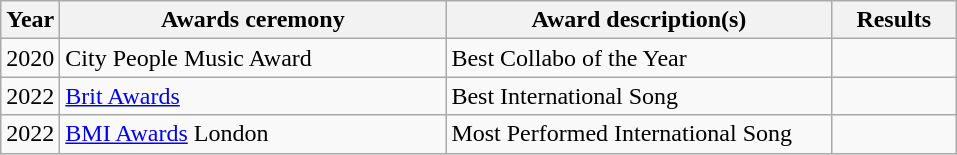<table class="wikitable">
<tr>
<th>Year</th>
<th style="width:250px;">Awards ceremony</th>
<th style="width:250px;">Award description(s)</th>
<th style="width:75px;">Results</th>
</tr>
<tr>
<td>2020</td>
<td>City People Music Award</td>
<td>Best Collabo of the Year</td>
<td></td>
</tr>
<tr>
<td>2022</td>
<td><a href='#'>Brit Awards</a></td>
<td>Best International Song</td>
<td></td>
</tr>
<tr>
<td>2022</td>
<td><a href='#'>BMI Awards</a> London</td>
<td>Most Performed International Song</td>
<td></td>
</tr>
</table>
